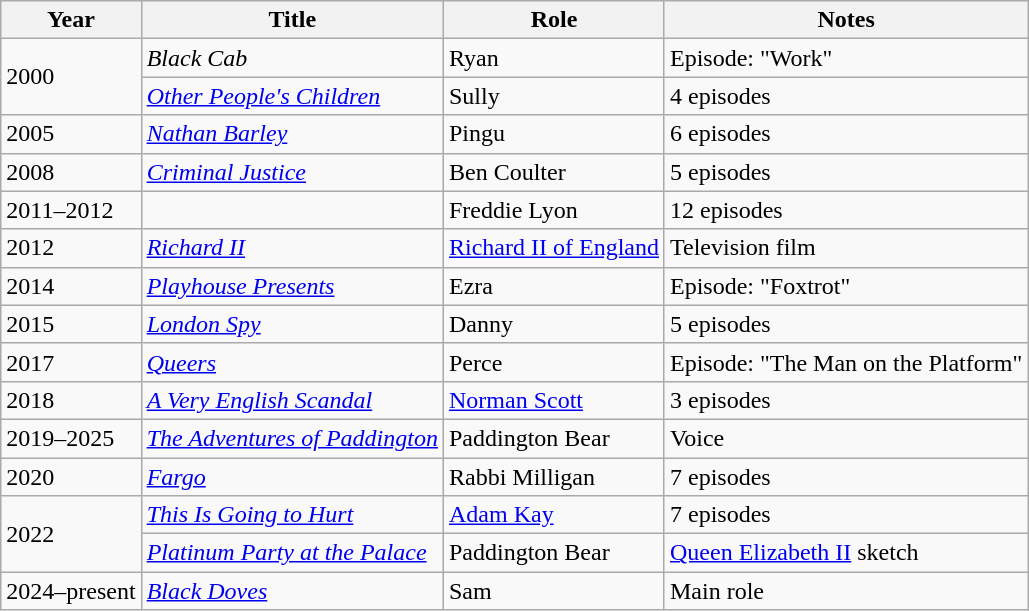<table class="wikitable sortable">
<tr>
<th>Year</th>
<th>Title</th>
<th>Role</th>
<th class="unsortable">Notes</th>
</tr>
<tr>
<td rowspan="2">2000</td>
<td><em>Black Cab</em></td>
<td>Ryan</td>
<td>Episode: "Work"</td>
</tr>
<tr>
<td><em><a href='#'>Other People's Children</a></em></td>
<td>Sully</td>
<td>4 episodes</td>
</tr>
<tr>
<td>2005</td>
<td><em><a href='#'>Nathan Barley</a></em></td>
<td>Pingu</td>
<td>6 episodes</td>
</tr>
<tr>
<td>2008</td>
<td><em><a href='#'>Criminal Justice</a></em></td>
<td>Ben Coulter</td>
<td>5 episodes</td>
</tr>
<tr>
<td>2011–2012</td>
<td><em></em></td>
<td>Freddie Lyon</td>
<td>12 episodes</td>
</tr>
<tr>
<td>2012</td>
<td><em><a href='#'>Richard II</a></em></td>
<td><a href='#'>Richard II of England</a></td>
<td>Television film</td>
</tr>
<tr>
<td>2014</td>
<td><em><a href='#'>Playhouse Presents</a></em></td>
<td>Ezra</td>
<td>Episode: "Foxtrot"</td>
</tr>
<tr>
<td>2015</td>
<td><em><a href='#'>London Spy</a></em></td>
<td>Danny</td>
<td>5 episodes</td>
</tr>
<tr>
<td>2017</td>
<td><em><a href='#'>Queers</a></em></td>
<td>Perce</td>
<td>Episode: "The Man on the Platform"</td>
</tr>
<tr>
<td>2018</td>
<td><em><a href='#'>A Very English Scandal</a></em></td>
<td><a href='#'>Norman Scott</a></td>
<td>3 episodes</td>
</tr>
<tr>
<td>2019–2025</td>
<td><em><a href='#'>The Adventures of Paddington</a></em></td>
<td>Paddington Bear</td>
<td>Voice</td>
</tr>
<tr>
<td>2020</td>
<td><em><a href='#'>Fargo</a></em></td>
<td>Rabbi Milligan</td>
<td>7 episodes</td>
</tr>
<tr>
<td rowspan="2">2022</td>
<td><em><a href='#'>This Is Going to Hurt</a></em></td>
<td><a href='#'>Adam Kay</a></td>
<td>7 episodes</td>
</tr>
<tr>
<td><em><a href='#'>Platinum Party at the Palace</a></em></td>
<td>Paddington Bear</td>
<td><a href='#'>Queen Elizabeth II</a> sketch</td>
</tr>
<tr>
<td>2024–present</td>
<td><em><a href='#'>Black Doves</a></em></td>
<td>Sam</td>
<td>Main role</td>
</tr>
</table>
